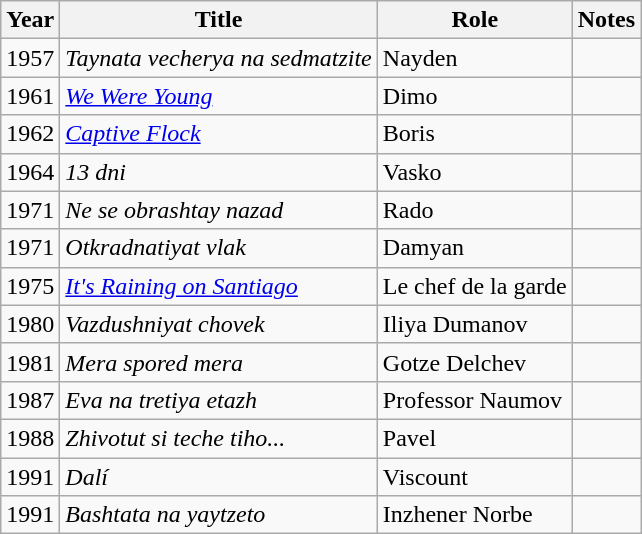<table class="wikitable">
<tr>
<th>Year</th>
<th>Title</th>
<th>Role</th>
<th>Notes</th>
</tr>
<tr>
<td>1957</td>
<td><em>Taynata vecherya na sedmatzite</em></td>
<td>Nayden</td>
<td></td>
</tr>
<tr>
<td>1961</td>
<td><em><a href='#'>We Were Young</a></em></td>
<td>Dimo</td>
<td></td>
</tr>
<tr>
<td>1962</td>
<td><em><a href='#'>Captive Flock</a></em></td>
<td>Boris</td>
<td></td>
</tr>
<tr>
<td>1964</td>
<td><em>13 dni</em></td>
<td>Vasko</td>
<td></td>
</tr>
<tr>
<td>1971</td>
<td><em>Ne se obrashtay nazad</em></td>
<td>Rado</td>
<td></td>
</tr>
<tr>
<td>1971</td>
<td><em>Otkradnatiyat vlak</em></td>
<td>Damyan</td>
<td></td>
</tr>
<tr>
<td>1975</td>
<td><em><a href='#'>It's Raining on Santiago</a></em></td>
<td>Le chef de la garde</td>
<td></td>
</tr>
<tr>
<td>1980</td>
<td><em>Vazdushniyat chovek</em></td>
<td>Iliya Dumanov</td>
<td></td>
</tr>
<tr>
<td>1981</td>
<td><em>Mera spored mera</em></td>
<td>Gotze Delchev</td>
<td></td>
</tr>
<tr>
<td>1987</td>
<td><em>Eva na tretiya etazh</em></td>
<td>Professor Naumov</td>
<td></td>
</tr>
<tr>
<td>1988</td>
<td><em>Zhivotut si teche tiho...</em></td>
<td>Pavel</td>
<td></td>
</tr>
<tr>
<td>1991</td>
<td><em>Dalí</em></td>
<td>Viscount</td>
<td></td>
</tr>
<tr>
<td>1991</td>
<td><em>Bashtata na yaytzeto</em></td>
<td>Inzhener Norbe</td>
<td></td>
</tr>
</table>
